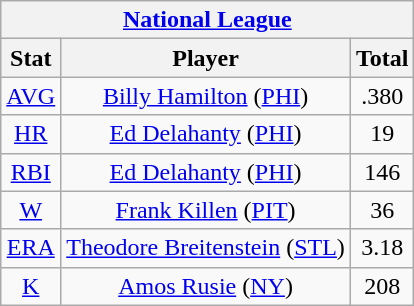<table class="wikitable" style="text-align:center;">
<tr>
<th colspan="3"><a href='#'>National League</a></th>
</tr>
<tr>
<th>Stat</th>
<th>Player</th>
<th>Total</th>
</tr>
<tr>
<td><a href='#'>AVG</a></td>
<td><a href='#'>Billy Hamilton</a> (<a href='#'>PHI</a>)</td>
<td>.380</td>
</tr>
<tr>
<td><a href='#'>HR</a></td>
<td><a href='#'>Ed Delahanty</a> (<a href='#'>PHI</a>)</td>
<td>19</td>
</tr>
<tr>
<td><a href='#'>RBI</a></td>
<td><a href='#'>Ed Delahanty</a> (<a href='#'>PHI</a>)</td>
<td>146</td>
</tr>
<tr>
<td><a href='#'>W</a></td>
<td><a href='#'>Frank Killen</a> (<a href='#'>PIT</a>)</td>
<td>36</td>
</tr>
<tr>
<td><a href='#'>ERA</a></td>
<td><a href='#'>Theodore Breitenstein</a> (<a href='#'>STL</a>)</td>
<td>3.18</td>
</tr>
<tr>
<td><a href='#'>K</a></td>
<td><a href='#'>Amos Rusie</a> (<a href='#'>NY</a>)</td>
<td>208</td>
</tr>
</table>
